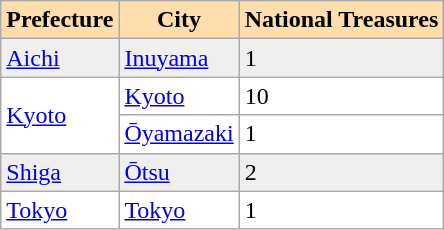<table class="wikitable sortable" style="background:#ffffff;" style="text-align:center" align="left">
<tr>
<th align="left" style="background:#ffdead;">Prefecture</th>
<th align="left" style="background:#ffdead;">City</th>
<th align="left" style="background:#ffdead;">National Treasures</th>
</tr>
<tr>
<td style="background:#efefef;"><a href='#'>Aichi</a></td>
<td style="background:#efefef;"><a href='#'>Inuyama</a></td>
<td style="background:#efefef;">1</td>
</tr>
<tr>
<td rowspan=2 valign="center"><a href='#'>Kyoto</a></td>
<td><a href='#'>Kyoto</a></td>
<td>10</td>
</tr>
<tr>
<td><a href='#'>Ōyamazaki</a></td>
<td>1</td>
</tr>
<tr>
<td style="background:#efefef;" valign="center"><a href='#'>Shiga</a></td>
<td style="background:#efefef;" valign="center"><a href='#'>Ōtsu</a></td>
<td style="background:#efefef;" valign="center">2</td>
</tr>
<tr>
<td><a href='#'>Tokyo</a></td>
<td><a href='#'>Tokyo</a></td>
<td>1</td>
</tr>
</table>
